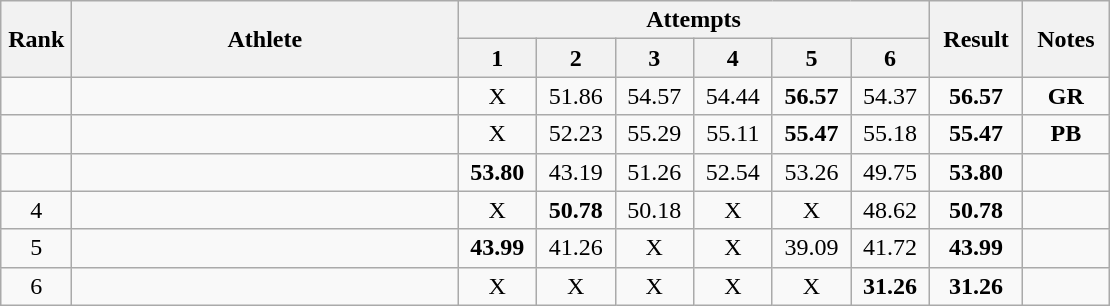<table class="wikitable" style="text-align:center">
<tr>
<th rowspan=2 width=40>Rank</th>
<th rowspan=2 width=250>Athlete</th>
<th colspan=6>Attempts</th>
<th rowspan=2 width=55>Result</th>
<th rowspan=2 width=50>Notes</th>
</tr>
<tr>
<th width=45>1</th>
<th width=45>2</th>
<th width=45>3</th>
<th width=45>4</th>
<th width=45>5</th>
<th width=45>6</th>
</tr>
<tr>
<td></td>
<td align=left></td>
<td>X</td>
<td>51.86</td>
<td>54.57</td>
<td>54.44</td>
<td><strong>56.57</strong></td>
<td>54.37</td>
<td><strong>56.57</strong></td>
<td><strong>GR</strong></td>
</tr>
<tr>
<td></td>
<td align=left></td>
<td>X</td>
<td>52.23</td>
<td>55.29</td>
<td>55.11</td>
<td><strong>55.47</strong></td>
<td>55.18</td>
<td><strong>55.47</strong></td>
<td><strong>PB</strong></td>
</tr>
<tr>
<td></td>
<td align=left></td>
<td><strong>53.80</strong></td>
<td>43.19</td>
<td>51.26</td>
<td>52.54</td>
<td>53.26</td>
<td>49.75</td>
<td><strong>53.80</strong></td>
<td></td>
</tr>
<tr>
<td>4</td>
<td align=left></td>
<td>X</td>
<td><strong>50.78</strong></td>
<td>50.18</td>
<td>X</td>
<td>X</td>
<td>48.62</td>
<td><strong>50.78</strong></td>
<td></td>
</tr>
<tr>
<td>5</td>
<td align=left></td>
<td><strong>43.99</strong></td>
<td>41.26</td>
<td>X</td>
<td>X</td>
<td>39.09</td>
<td>41.72</td>
<td><strong>43.99</strong></td>
<td></td>
</tr>
<tr>
<td>6</td>
<td align=left></td>
<td>X</td>
<td>X</td>
<td>X</td>
<td>X</td>
<td>X</td>
<td><strong>31.26</strong></td>
<td><strong>31.26</strong></td>
<td></td>
</tr>
</table>
